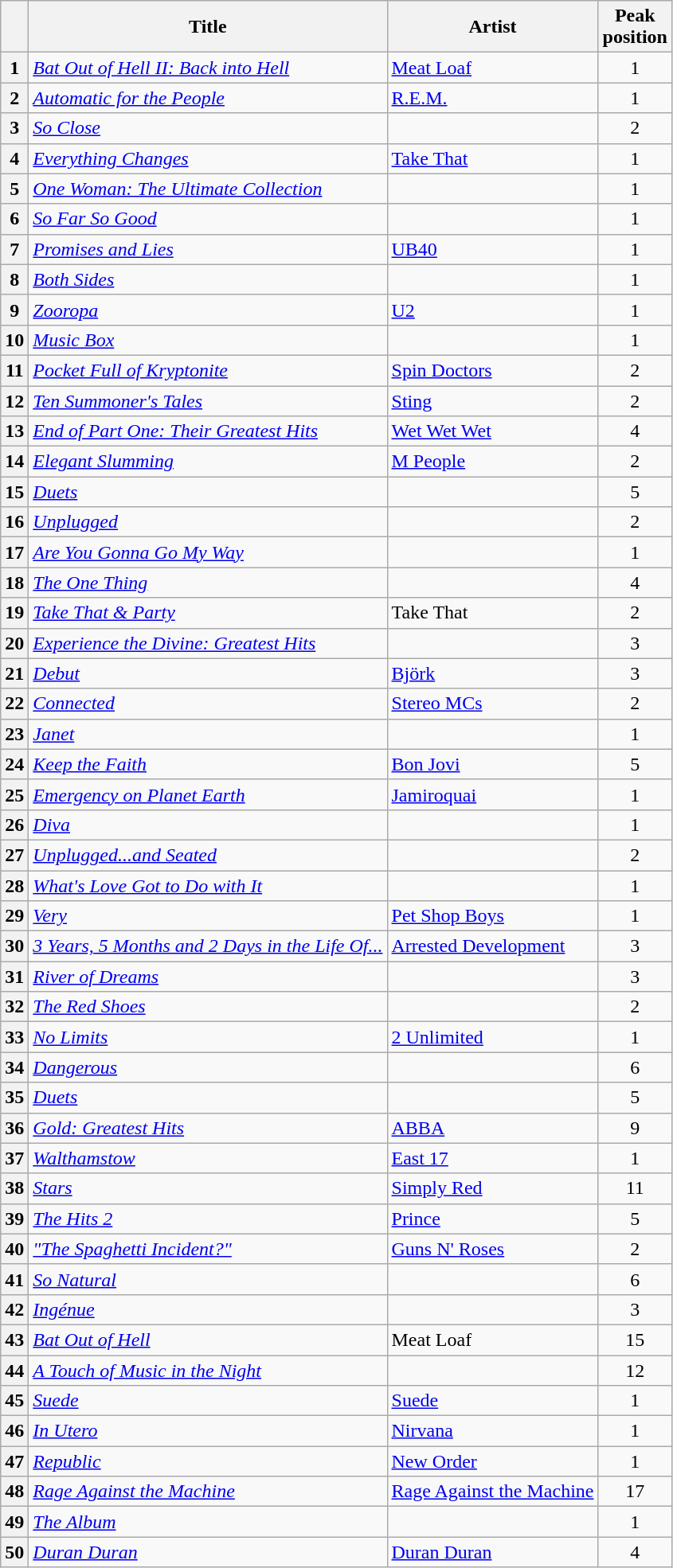<table class="wikitable sortable plainrowheaders">
<tr>
<th scope=col></th>
<th scope=col>Title</th>
<th scope=col>Artist</th>
<th scope=col>Peak<br>position</th>
</tr>
<tr>
<th scope=row style="text-align:center;">1</th>
<td><em><a href='#'>Bat Out of Hell II: Back into Hell</a></em></td>
<td><a href='#'>Meat Loaf</a></td>
<td align="center">1</td>
</tr>
<tr>
<th scope=row style="text-align:center;">2</th>
<td><em><a href='#'>Automatic for the People</a></em></td>
<td><a href='#'>R.E.M.</a></td>
<td align="center">1</td>
</tr>
<tr>
<th scope=row style="text-align:center;">3</th>
<td><em><a href='#'>So Close</a></em></td>
<td></td>
<td align="center">2</td>
</tr>
<tr>
<th scope=row style="text-align:center;">4</th>
<td><em><a href='#'>Everything Changes</a></em></td>
<td><a href='#'>Take That</a></td>
<td align="center">1</td>
</tr>
<tr>
<th scope=row style="text-align:center;">5</th>
<td><em><a href='#'>One Woman: The Ultimate Collection</a></em></td>
<td></td>
<td align="center">1</td>
</tr>
<tr>
<th scope=row style="text-align:center;">6</th>
<td><em><a href='#'>So Far So Good</a></em></td>
<td></td>
<td align="center">1</td>
</tr>
<tr>
<th scope=row style="text-align:center;">7</th>
<td><em><a href='#'>Promises and Lies</a></em></td>
<td><a href='#'>UB40</a></td>
<td align="center">1</td>
</tr>
<tr>
<th scope=row style="text-align:center;">8</th>
<td><em><a href='#'>Both Sides</a></em></td>
<td></td>
<td align="center">1</td>
</tr>
<tr>
<th scope=row style="text-align:center;">9</th>
<td><em><a href='#'>Zooropa</a></em></td>
<td><a href='#'>U2</a></td>
<td align="center">1</td>
</tr>
<tr>
<th scope=row style="text-align:center;">10</th>
<td><em><a href='#'>Music Box</a></em></td>
<td></td>
<td align="center">1</td>
</tr>
<tr>
<th scope=row style="text-align:center;">11</th>
<td><em><a href='#'>Pocket Full of Kryptonite</a></em></td>
<td><a href='#'>Spin Doctors</a></td>
<td align="center">2</td>
</tr>
<tr>
<th scope=row style="text-align:center;">12</th>
<td><em><a href='#'>Ten Summoner's Tales</a></em></td>
<td><a href='#'>Sting</a></td>
<td align="center">2</td>
</tr>
<tr>
<th scope=row style="text-align:center;">13</th>
<td><em><a href='#'>End of Part One: Their Greatest Hits</a></em></td>
<td><a href='#'>Wet Wet Wet</a></td>
<td align="center">4</td>
</tr>
<tr>
<th scope=row style="text-align:center;">14</th>
<td><em><a href='#'>Elegant Slumming</a></em></td>
<td><a href='#'>M People</a></td>
<td align="center">2</td>
</tr>
<tr>
<th scope=row style="text-align:center;">15</th>
<td><em><a href='#'>Duets</a></em></td>
<td></td>
<td align="center">5</td>
</tr>
<tr>
<th scope=row style="text-align:center;">16</th>
<td><em><a href='#'>Unplugged</a></em></td>
<td></td>
<td align="center">2</td>
</tr>
<tr>
<th scope=row style="text-align:center;">17</th>
<td><em><a href='#'>Are You Gonna Go My Way</a></em></td>
<td></td>
<td align="center">1</td>
</tr>
<tr>
<th scope=row style="text-align:center;">18</th>
<td><em><a href='#'>The One Thing</a></em></td>
<td></td>
<td align="center">4</td>
</tr>
<tr>
<th scope=row style="text-align:center;">19</th>
<td><em><a href='#'>Take That & Party</a></em></td>
<td>Take That</td>
<td align="center">2</td>
</tr>
<tr>
<th scope=row style="text-align:center;">20</th>
<td><em><a href='#'>Experience the Divine: Greatest Hits</a></em></td>
<td></td>
<td align="center">3</td>
</tr>
<tr>
<th scope=row style="text-align:center;">21</th>
<td><em><a href='#'>Debut</a></em></td>
<td><a href='#'>Björk</a></td>
<td align="center">3</td>
</tr>
<tr>
<th scope=row style="text-align:center;">22</th>
<td><em><a href='#'>Connected</a></em></td>
<td><a href='#'>Stereo MCs</a></td>
<td align="center">2</td>
</tr>
<tr>
<th scope=row style="text-align:center;">23</th>
<td><em><a href='#'>Janet</a></em></td>
<td></td>
<td align="center">1</td>
</tr>
<tr>
<th scope=row style="text-align:center;">24</th>
<td><em><a href='#'>Keep the Faith</a></em></td>
<td><a href='#'>Bon Jovi</a></td>
<td align="center">5</td>
</tr>
<tr>
<th scope=row style="text-align:center;">25</th>
<td><em><a href='#'>Emergency on Planet Earth</a></em></td>
<td><a href='#'>Jamiroquai</a></td>
<td align="center">1</td>
</tr>
<tr>
<th scope=row style="text-align:center;">26</th>
<td><em><a href='#'>Diva</a></em></td>
<td></td>
<td align="center">1</td>
</tr>
<tr>
<th scope=row style="text-align:center;">27</th>
<td><em><a href='#'>Unplugged...and Seated</a></em></td>
<td></td>
<td align="center">2</td>
</tr>
<tr>
<th scope=row style="text-align:center;">28</th>
<td><em><a href='#'>What's Love Got to Do with It</a></em></td>
<td></td>
<td align="center">1</td>
</tr>
<tr>
<th scope=row style="text-align:center;">29</th>
<td><em><a href='#'>Very</a></em></td>
<td><a href='#'>Pet Shop Boys</a></td>
<td align="center">1</td>
</tr>
<tr>
<th scope=row style="text-align:center;">30</th>
<td><em><a href='#'>3 Years, 5 Months and 2 Days in the Life Of...</a></em></td>
<td><a href='#'>Arrested Development</a></td>
<td align="center">3</td>
</tr>
<tr>
<th scope=row style="text-align:center;">31</th>
<td><em><a href='#'>River of Dreams</a></em></td>
<td></td>
<td align="center">3</td>
</tr>
<tr>
<th scope=row style="text-align:center;">32</th>
<td><em><a href='#'>The Red Shoes</a></em></td>
<td></td>
<td align="center">2</td>
</tr>
<tr>
<th scope=row style="text-align:center;">33</th>
<td><em><a href='#'>No Limits</a></em></td>
<td><a href='#'>2 Unlimited</a></td>
<td align="center">1</td>
</tr>
<tr>
<th scope=row style="text-align:center;">34</th>
<td><em><a href='#'>Dangerous</a></em></td>
<td></td>
<td align="center">6</td>
</tr>
<tr>
<th scope=row style="text-align:center;">35</th>
<td><em><a href='#'>Duets</a></em></td>
<td></td>
<td align="center">5</td>
</tr>
<tr>
<th scope=row style="text-align:center;">36</th>
<td><em><a href='#'>Gold: Greatest Hits</a></em></td>
<td><a href='#'>ABBA</a></td>
<td align="center">9</td>
</tr>
<tr>
<th scope=row style="text-align:center;">37</th>
<td><em><a href='#'>Walthamstow</a></em></td>
<td><a href='#'>East 17</a></td>
<td align="center">1</td>
</tr>
<tr>
<th scope=row style="text-align:center;">38</th>
<td><em><a href='#'>Stars</a></em></td>
<td><a href='#'>Simply Red</a></td>
<td align="center">11</td>
</tr>
<tr>
<th scope=row style="text-align:center;">39</th>
<td><em><a href='#'>The Hits 2</a></em></td>
<td><a href='#'>Prince</a></td>
<td align="center">5</td>
</tr>
<tr>
<th scope=row style="text-align:center;">40</th>
<td><em><a href='#'>"The Spaghetti Incident?"</a></em></td>
<td><a href='#'>Guns N' Roses</a></td>
<td align="center">2</td>
</tr>
<tr>
<th scope=row style="text-align:center;">41</th>
<td><em><a href='#'>So Natural</a></em></td>
<td></td>
<td align="center">6</td>
</tr>
<tr>
<th scope=row style="text-align:center;">42</th>
<td><em><a href='#'>Ingénue</a></em></td>
<td></td>
<td align="center">3</td>
</tr>
<tr>
<th scope=row style="text-align:center;">43</th>
<td><em><a href='#'>Bat Out of Hell</a></em></td>
<td>Meat Loaf</td>
<td align="center">15</td>
</tr>
<tr>
<th scope=row style="text-align:center;">44</th>
<td><em><a href='#'>A Touch of Music in the Night</a></em></td>
<td></td>
<td align="center">12</td>
</tr>
<tr>
<th scope=row style="text-align:center;">45</th>
<td><em><a href='#'>Suede</a></em></td>
<td><a href='#'>Suede</a></td>
<td align="center">1</td>
</tr>
<tr>
<th scope=row style="text-align:center;">46</th>
<td><em><a href='#'>In Utero</a></em></td>
<td><a href='#'>Nirvana</a></td>
<td align="center">1</td>
</tr>
<tr>
<th scope=row style="text-align:center;">47</th>
<td><em><a href='#'>Republic</a></em></td>
<td><a href='#'>New Order</a></td>
<td align="center">1</td>
</tr>
<tr>
<th scope=row style="text-align:center;">48</th>
<td><em><a href='#'>Rage Against the Machine</a></em></td>
<td><a href='#'>Rage Against the Machine</a></td>
<td align="center">17</td>
</tr>
<tr>
<th scope=row style="text-align:center;">49</th>
<td><em><a href='#'>The Album</a></em></td>
<td></td>
<td align="center">1</td>
</tr>
<tr>
<th scope=row style="text-align:center;">50</th>
<td><em><a href='#'>Duran Duran</a></em></td>
<td><a href='#'>Duran Duran</a></td>
<td align="center">4</td>
</tr>
</table>
